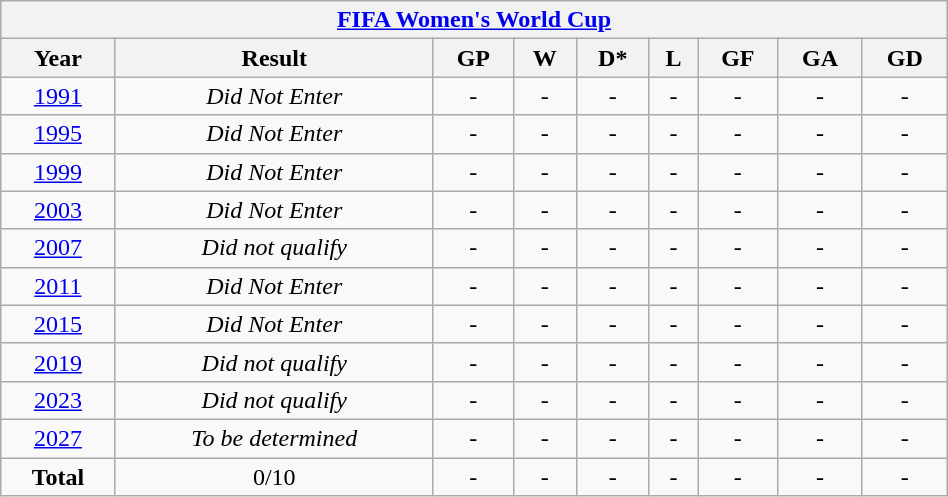<table class="wikitable" style="text-align: center; width:50%;">
<tr>
<th colspan=10><a href='#'>FIFA Women's World Cup</a></th>
</tr>
<tr>
<th>Year</th>
<th>Result</th>
<th>GP</th>
<th>W</th>
<th>D*</th>
<th>L</th>
<th>GF</th>
<th>GA</th>
<th>GD</th>
</tr>
<tr>
<td> <a href='#'>1991</a></td>
<td><em>Did Not Enter</em></td>
<td>-</td>
<td>-</td>
<td>-</td>
<td>-</td>
<td>-</td>
<td>-</td>
<td>-</td>
</tr>
<tr>
<td> <a href='#'>1995</a></td>
<td><em>Did Not Enter</em></td>
<td>-</td>
<td>-</td>
<td>-</td>
<td>-</td>
<td>-</td>
<td>-</td>
<td>-</td>
</tr>
<tr>
<td> <a href='#'>1999</a></td>
<td><em>Did Not Enter</em></td>
<td>-</td>
<td>-</td>
<td>-</td>
<td>-</td>
<td>-</td>
<td>-</td>
<td>-</td>
</tr>
<tr>
<td> <a href='#'>2003</a></td>
<td><em>Did Not Enter</em></td>
<td>-</td>
<td>-</td>
<td>-</td>
<td>-</td>
<td>-</td>
<td>-</td>
<td>-</td>
</tr>
<tr>
<td> <a href='#'>2007</a></td>
<td><em>Did not qualify</em></td>
<td>-</td>
<td>-</td>
<td>-</td>
<td>-</td>
<td>-</td>
<td>-</td>
<td>-</td>
</tr>
<tr>
<td> <a href='#'>2011</a></td>
<td><em>Did Not Enter</em></td>
<td>-</td>
<td>-</td>
<td>-</td>
<td>-</td>
<td>-</td>
<td>-</td>
<td>-</td>
</tr>
<tr>
<td> <a href='#'>2015</a></td>
<td><em>Did Not Enter</em></td>
<td>-</td>
<td>-</td>
<td>-</td>
<td>-</td>
<td>-</td>
<td>-</td>
<td>-</td>
</tr>
<tr>
<td> <a href='#'>2019</a></td>
<td><em>Did not qualify</em></td>
<td>-</td>
<td>-</td>
<td>-</td>
<td>-</td>
<td>-</td>
<td>-</td>
<td>-</td>
</tr>
<tr>
<td> <a href='#'>2023</a></td>
<td><em>Did not qualify</em></td>
<td>-</td>
<td>-</td>
<td>-</td>
<td>-</td>
<td>-</td>
<td>-</td>
<td>-</td>
</tr>
<tr>
<td> <a href='#'>2027</a></td>
<td><em>To be determined</em></td>
<td>-</td>
<td>-</td>
<td>-</td>
<td>-</td>
<td>-</td>
<td>-</td>
<td>-</td>
</tr>
<tr>
<td><strong>Total</strong></td>
<td>0/10</td>
<td>-</td>
<td>-</td>
<td>-</td>
<td>-</td>
<td>-</td>
<td>-</td>
<td>-</td>
</tr>
</table>
